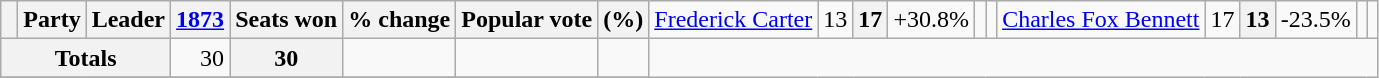<table class="wikitable">
<tr>
<th> </th>
<th>Party</th>
<th>Leader</th>
<th><a href='#'>1873</a></th>
<th>Seats won</th>
<th>% change</th>
<th>Popular vote</th>
<th>(%)<br></th>
<td><a href='#'>Frederick Carter</a></td>
<td align=right>13</td>
<th align=right>17</th>
<td align=right>+30.8%</td>
<td align=right></td>
<td align=right><br></td>
<td><a href='#'>Charles Fox Bennett</a></td>
<td align=right>17</td>
<th align=right>13</th>
<td align=right>-23.5%</td>
<td align=right></td>
<td align=right></td>
</tr>
<tr>
<th colspan="3">Totals</th>
<td align=right>30</td>
<th align=right>30</th>
<td align=right></td>
<td align=right></td>
<td align=right></td>
</tr>
<tr>
</tr>
</table>
